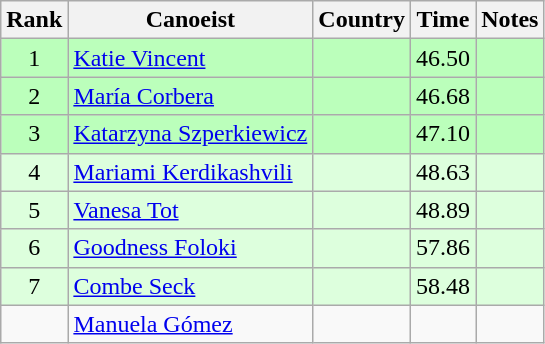<table class="wikitable" style="text-align:center">
<tr>
<th>Rank</th>
<th>Canoeist</th>
<th>Country</th>
<th>Time</th>
<th>Notes</th>
</tr>
<tr bgcolor=bbffbb>
<td>1</td>
<td align="left"><a href='#'>Katie Vincent</a></td>
<td align="left"></td>
<td>46.50</td>
<td></td>
</tr>
<tr bgcolor=bbffbb>
<td>2</td>
<td align="left"><a href='#'>María Corbera</a></td>
<td align="left"></td>
<td>46.68</td>
<td></td>
</tr>
<tr bgcolor=bbffbb>
<td>3</td>
<td align="left"><a href='#'>Katarzyna Szperkiewicz</a></td>
<td align="left"></td>
<td>47.10</td>
<td></td>
</tr>
<tr bgcolor=ddffdd>
<td>4</td>
<td align="left"><a href='#'>Mariami Kerdikashvili</a></td>
<td align="left"></td>
<td>48.63</td>
<td></td>
</tr>
<tr bgcolor=ddffdd>
<td>5</td>
<td align="left"><a href='#'>Vanesa Tot</a></td>
<td align="left"></td>
<td>48.89</td>
<td></td>
</tr>
<tr bgcolor=ddffdd>
<td>6</td>
<td align="left"><a href='#'>Goodness Foloki</a></td>
<td align="left"></td>
<td>57.86</td>
<td></td>
</tr>
<tr bgcolor=ddffdd>
<td>7</td>
<td align="left"><a href='#'>Combe Seck</a></td>
<td align="left"></td>
<td>58.48</td>
<td></td>
</tr>
<tr>
<td></td>
<td align="left"><a href='#'>Manuela Gómez</a></td>
<td align="left"></td>
<td></td>
<td></td>
</tr>
</table>
